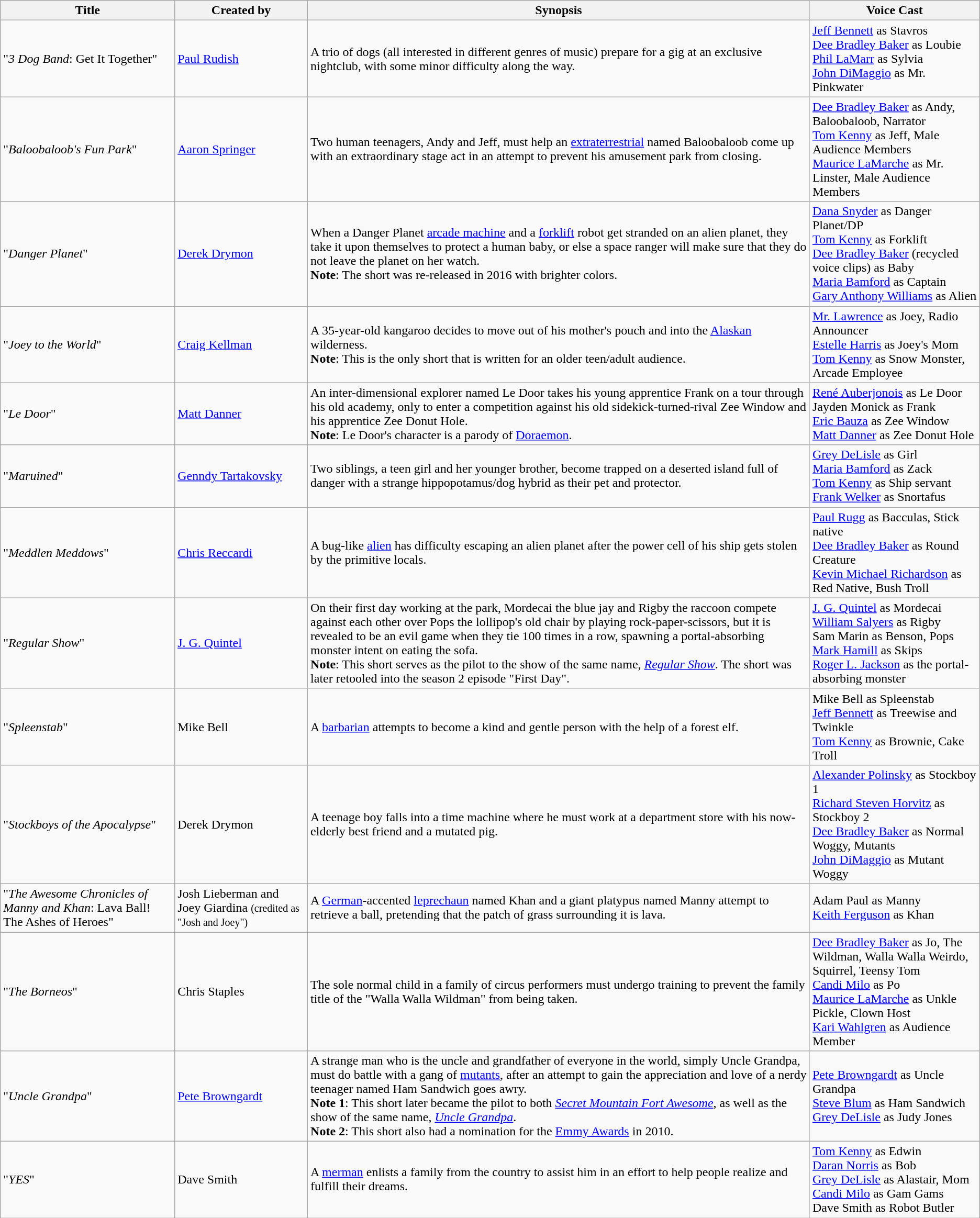<table class="wikitable sortable" style="width: auto style="width:74%; table-layout: fixed">
<tr>
<th style="width:%;">Title</th>
<th style="width:%;">Created by</th>
<th style="width:%;">Synopsis</th>
<th style="width:%;">Voice Cast</th>
</tr>
<tr>
<td>"<em>3 Dog Band</em>: Get It Together"</td>
<td><a href='#'>Paul Rudish</a></td>
<td>A trio of dogs (all interested in different genres of music) prepare for a gig at an exclusive nightclub, with some minor difficulty along the way.</td>
<td><a href='#'>Jeff Bennett</a> as Stavros<br><a href='#'>Dee Bradley Baker</a> as Loubie<br><a href='#'>Phil LaMarr</a> as Sylvia<br><a href='#'>John DiMaggio</a> as Mr. Pinkwater</td>
</tr>
<tr>
<td>"<em>Baloobaloob's Fun Park</em>"</td>
<td><a href='#'>Aaron Springer</a></td>
<td>Two human teenagers, Andy and Jeff, must help an <a href='#'>extraterrestrial</a> named Baloobaloob come up with an extraordinary stage act in an attempt to prevent his amusement park from closing.</td>
<td><a href='#'>Dee Bradley Baker</a> as Andy, Baloobaloob, Narrator<br><a href='#'>Tom Kenny</a> as Jeff, Male Audience Members<br><a href='#'>Maurice LaMarche</a> as Mr. Linster, Male Audience Members</td>
</tr>
<tr>
<td>"<em>Danger Planet</em>"</td>
<td><a href='#'>Derek Drymon</a></td>
<td>When a Danger Planet <a href='#'>arcade machine</a> and a <a href='#'>forklift</a> robot get stranded on an alien planet, they take it upon themselves to protect a human baby, or else a space ranger will make sure that they do not leave the planet on her watch.<br><strong>Note</strong>: The short was re-released in 2016 with brighter colors.</td>
<td><a href='#'>Dana Snyder</a> as Danger Planet/DP<br><a href='#'>Tom Kenny</a> as Forklift<br><a href='#'>Dee Bradley Baker</a> (recycled voice clips) as Baby<br><a href='#'>Maria Bamford</a> as Captain<br><a href='#'>Gary Anthony Williams</a> as Alien</td>
</tr>
<tr>
<td>"<em>Joey to the World</em>"</td>
<td><a href='#'>Craig Kellman</a></td>
<td>A 35-year-old kangaroo decides to move out of his mother's pouch and into the <a href='#'>Alaskan</a> wilderness.<br><strong>Note</strong>: This is the only short that is written for an older teen/adult audience.</td>
<td><a href='#'>Mr. Lawrence</a> as Joey, Radio Announcer <br><a href='#'>Estelle Harris</a> as Joey's Mom<br><a href='#'>Tom Kenny</a> as Snow Monster, Arcade Employee</td>
</tr>
<tr>
<td>"<em>Le Door</em>"</td>
<td><a href='#'>Matt Danner</a></td>
<td>An inter-dimensional explorer named Le Door takes his young apprentice Frank on a tour through his old academy, only to enter a competition against his old sidekick-turned-rival Zee Window and his apprentice Zee Donut Hole.<br><strong>Note</strong>: Le Door's character is a parody of <a href='#'>Doraemon</a>.</td>
<td><a href='#'>René Auberjonois</a> as Le Door <br>Jayden Monick as Frank<br><a href='#'>Eric Bauza</a> as Zee Window<br><a href='#'>Matt Danner</a> as Zee Donut Hole</td>
</tr>
<tr>
<td>"<em>Maruined</em>"</td>
<td><a href='#'>Genndy Tartakovsky</a></td>
<td>Two siblings, a teen girl and her younger brother, become trapped on a deserted island full of danger with a strange hippopotamus/dog hybrid as their pet and protector.</td>
<td><a href='#'>Grey DeLisle</a> as Girl<br> <a href='#'>Maria Bamford</a> as Zack <br> <a href='#'>Tom Kenny</a> as Ship servant<br><a href='#'>Frank Welker</a> as Snortafus</td>
</tr>
<tr>
<td>"<em>Meddlen Meddows</em>"</td>
<td><a href='#'>Chris Reccardi</a></td>
<td>A bug-like <a href='#'>alien</a> has difficulty escaping an alien planet after the power cell of his ship gets stolen by the primitive locals.</td>
<td><a href='#'>Paul Rugg</a> as Bacculas, Stick native<br><a href='#'>Dee Bradley Baker</a> as Round Creature<br><a href='#'>Kevin Michael Richardson</a> as Red Native, Bush Troll</td>
</tr>
<tr>
<td>"<em>Regular Show</em>"</td>
<td><a href='#'>J. G. Quintel</a></td>
<td>On their first day working at the park, Mordecai the blue jay and Rigby the raccoon compete against each other over Pops the lollipop's old chair by playing rock-paper-scissors, but it is revealed to be an evil game when they tie 100 times in a row, spawning a portal-absorbing monster intent on eating the sofa.<br><strong>Note</strong>: This short serves as the pilot to the show of the same name, <em><a href='#'>Regular Show</a></em>. The short was later retooled into the season 2 episode "First Day".</td>
<td><a href='#'>J. G. Quintel</a> as Mordecai<br><a href='#'>William Salyers</a> as Rigby<br>Sam Marin as Benson, Pops<br><a href='#'>Mark Hamill</a> as Skips<br><a href='#'>Roger L. Jackson</a> as the portal-absorbing monster</td>
</tr>
<tr>
<td>"<em>Spleenstab</em>"</td>
<td>Mike Bell</td>
<td>A <a href='#'>barbarian</a> attempts to become a kind and gentle person with the help of a forest elf.</td>
<td>Mike Bell as Spleenstab<br><a href='#'>Jeff Bennett</a> as Treewise and Twinkle<br><a href='#'>Tom Kenny</a> as Brownie, Cake Troll</td>
</tr>
<tr>
<td>"<em>Stockboys of the Apocalypse</em>"</td>
<td>Derek Drymon</td>
<td>A teenage boy falls into a time machine where he must work at a department store with his now-elderly best friend and a mutated pig.</td>
<td><a href='#'>Alexander Polinsky</a> as Stockboy 1<br><a href='#'>Richard Steven Horvitz</a> as Stockboy 2<br><a href='#'>Dee Bradley Baker</a> as Normal Woggy, Mutants<br><a href='#'>John DiMaggio</a> as Mutant Woggy</td>
</tr>
<tr>
<td>"<em>The Awesome Chronicles of Manny and Khan</em>: Lava Ball! The Ashes of Heroes"</td>
<td>Josh Lieberman and Joey Giardina <small>(credited as "Josh and Joey")</small></td>
<td>A <a href='#'>German</a>-accented <a href='#'>leprechaun</a> named Khan and a giant platypus named Manny attempt to retrieve a ball, pretending that the patch of grass surrounding it is lava.</td>
<td>Adam Paul as Manny<br><a href='#'>Keith Ferguson</a> as Khan</td>
</tr>
<tr>
<td>"<em>The Borneos</em>"</td>
<td>Chris Staples</td>
<td>The sole normal child in a family of circus performers must undergo training to prevent the family title of the "Walla Walla Wildman" from being taken.</td>
<td><a href='#'>Dee Bradley Baker</a> as Jo, The Wildman, Walla Walla Weirdo, Squirrel, Teensy Tom<br><a href='#'>Candi Milo</a> as Po<br><a href='#'>Maurice LaMarche</a> as Unkle Pickle, Clown Host<br><a href='#'>Kari Wahlgren</a> as Audience Member</td>
</tr>
<tr>
<td>"<em>Uncle Grandpa</em>"</td>
<td><a href='#'>Pete Browngardt</a></td>
<td>A strange man who is the uncle and grandfather of everyone in the world, simply Uncle Grandpa, must do battle with a gang of <a href='#'>mutants</a>, after an attempt to gain the appreciation and love of a nerdy teenager named Ham Sandwich goes awry.<br><strong>Note 1</strong>: This short later became the pilot to both <em><a href='#'>Secret Mountain Fort Awesome</a></em>, as well as the show of the same name, <em><a href='#'>Uncle Grandpa</a></em>.<br><strong>Note 2</strong>: This short also had a nomination for the <a href='#'>Emmy Awards</a> in 2010.</td>
<td><a href='#'>Pete Browngardt</a> as Uncle Grandpa<br><a href='#'>Steve Blum</a> as Ham Sandwich<br><a href='#'>Grey DeLisle</a> as Judy Jones</td>
</tr>
<tr>
<td>"<em>YES</em>"</td>
<td>Dave Smith</td>
<td>A <a href='#'>merman</a> enlists a family from the country to assist him in an effort to help people realize and fulfill their dreams.</td>
<td><a href='#'>Tom Kenny</a> as Edwin<br><a href='#'>Daran Norris</a> as Bob<br><a href='#'>Grey DeLisle</a> as Alastair, Mom<br> <a href='#'>Candi Milo</a> as Gam Gams<br>Dave Smith as Robot Butler</td>
</tr>
</table>
